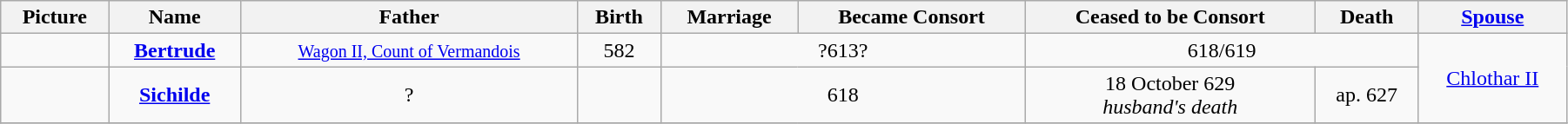<table width=95% class="wikitable">
<tr>
<th>Picture</th>
<th>Name</th>
<th>Father</th>
<th>Birth</th>
<th>Marriage</th>
<th>Became Consort</th>
<th>Ceased to be Consort</th>
<th>Death</th>
<th><a href='#'>Spouse</a></th>
</tr>
<tr>
<td align="center"></td>
<td align="center"><strong><a href='#'>Bertrude</a></strong></td>
<td align="center"><small><a href='#'>Wagon II, Count of Vermandois</a></small></td>
<td align="center">582</td>
<td align="center" colspan="2">?613?</td>
<td align="center" colspan="2">618/619</td>
<td align="center" rowspan="2"><a href='#'>Chlothar II</a></td>
</tr>
<tr>
<td align="center"></td>
<td align="center"><strong><a href='#'>Sichilde</a></strong></td>
<td align="center">?</td>
<td align="center"></td>
<td align="center" colspan="2">618</td>
<td align="center">18 October 629<br><em>husband's death</em></td>
<td align="center">ap. 627</td>
</tr>
<tr>
</tr>
</table>
